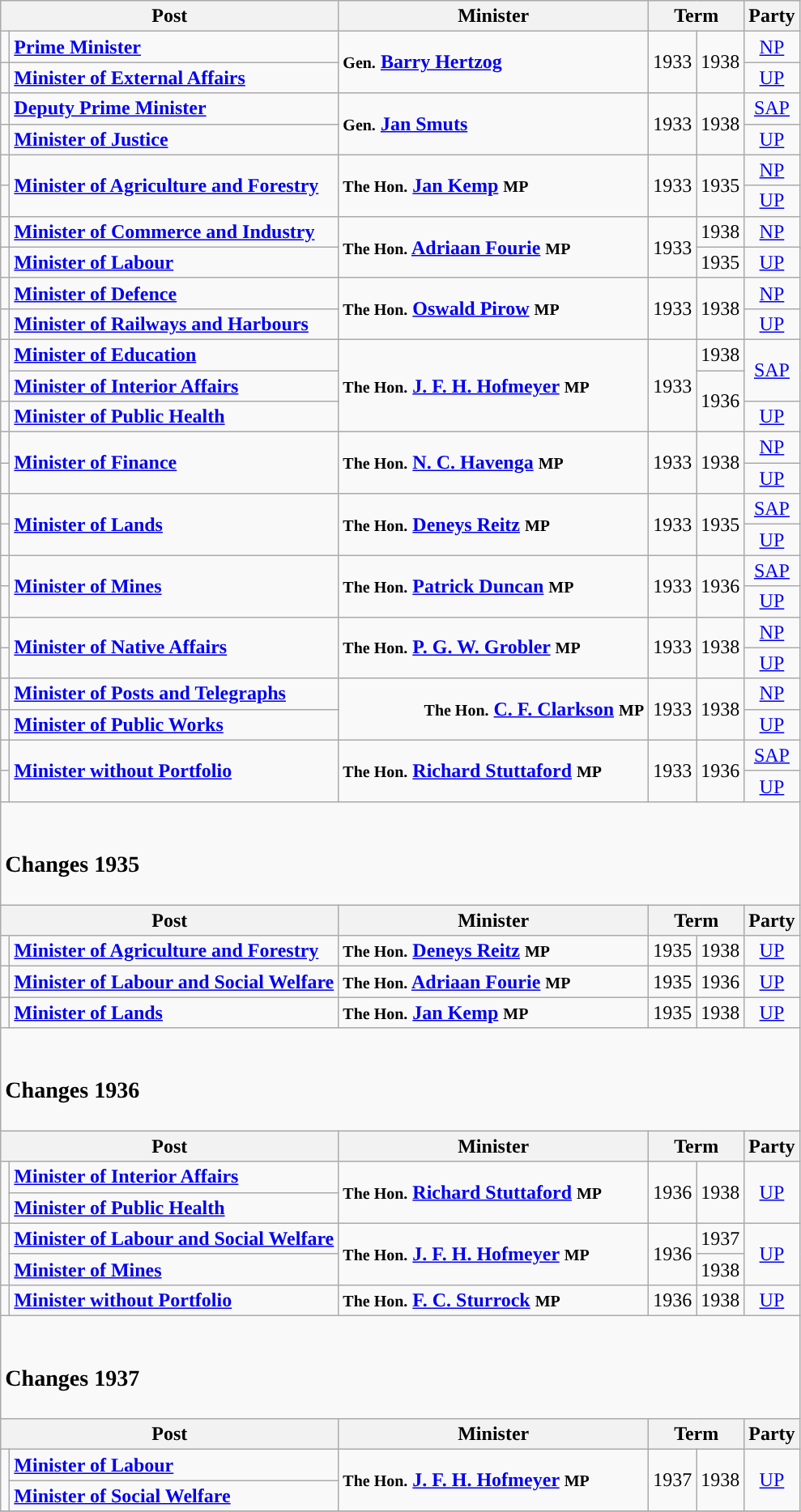<table class="wikitable">
<tr>
<th colspan=2>Post</th>
<th>Minister</th>
<th colspan=2>Term</th>
<th>Party</th>
</tr>
<tr>
<td rowspan=2 style="background-color: "></td>
<td><strong><a href='#'>Prime Minister</a></strong></td>
<td rowspan=3> <strong><small>Gen.</small> <a href='#'>Barry Hertzog</a></strong></td>
<td rowspan=3>1933</td>
<td rowspan=3>1938</td>
<td rowspan=2 align=center><a href='#'>NP</a></td>
</tr>
<tr>
<td rowspan=2><strong><a href='#'>Minister of External Affairs</a></strong></td>
</tr>
<tr>
<td style="background-color: "></td>
<td align=center><a href='#'>UP</a></td>
</tr>
<tr>
<td rowspan=2 style="background-color: "></td>
<td><strong><a href='#'>Deputy Prime Minister</a></strong></td>
<td rowspan=3> <strong><small>Gen.</small> <a href='#'>Jan Smuts</a></strong></td>
<td rowspan=3>1933</td>
<td rowspan=3>1938</td>
<td rowspan=2 align=center><a href='#'>SAP</a></td>
</tr>
<tr>
<td rowspan=2><strong><a href='#'>Minister of Justice</a></strong></td>
</tr>
<tr>
<td style="background-color: "></td>
<td align=center><a href='#'>UP</a></td>
</tr>
<tr>
<td style="background-color: "></td>
<td rowspan=2><strong><a href='#'>Minister of Agriculture and Forestry</a></strong><br><em></em></td>
<td rowspan=2> <strong><small>The Hon.</small> <a href='#'>Jan Kemp</a> <small>MP</small></strong></td>
<td rowspan=2>1933</td>
<td rowspan=2>1935</td>
<td align=center><a href='#'>NP</a></td>
</tr>
<tr>
<td style="background-color: "></td>
<td align=center><a href='#'>UP</a></td>
</tr>
<tr>
<td rowspan=2 style="background-color: "></td>
<td><strong><a href='#'>Minister of Commerce and Industry</a></strong><br><em></em></td>
<td rowspan=3> <strong><small>The Hon.</small> <a href='#'>Adriaan Fourie</a> <small>MP</small></strong></td>
<td rowspan=3>1933</td>
<td>1938</td>
<td rowspan=2 align=center><a href='#'>NP</a></td>
</tr>
<tr>
<td rowspan=2><strong><a href='#'>Minister of Labour</a></strong></td>
<td rowspan=2>1935</td>
</tr>
<tr>
<td style="background-color: "></td>
<td align=center><a href='#'>UP</a></td>
</tr>
<tr>
<td rowspan=2 style="background-color: "></td>
<td><strong><a href='#'>Minister of Defence</a></strong></td>
<td rowspan=3> <strong><small>The Hon.</small> <a href='#'>Oswald Pirow</a> <small>MP</small></strong></td>
<td rowspan=3>1933</td>
<td rowspan=3>1938</td>
<td rowspan=2 align=center><a href='#'>NP</a></td>
</tr>
<tr>
<td rowspan=2><strong><a href='#'>Minister of Railways and Harbours</a></strong></td>
</tr>
<tr>
<td style="background-color: "></td>
<td align=center><a href='#'>UP</a></td>
</tr>
<tr>
<td rowspan=3 style="background-color: "></td>
<td><strong><a href='#'>Minister of Education</a></strong></td>
<td rowspan=4> <strong><small>The Hon.</small> <a href='#'>J. F. H. Hofmeyer</a> <small>MP</small></strong></td>
<td rowspan=4>1933</td>
<td>1938</td>
<td rowspan=3 align=center><a href='#'>SAP</a></td>
</tr>
<tr>
<td><strong><a href='#'>Minister of Interior Affairs</a></strong></td>
<td rowspan=3>1936</td>
</tr>
<tr>
<td rowspan=2><strong><a href='#'>Minister of Public Health</a></strong></td>
</tr>
<tr>
<td style="background-color: "></td>
<td align=center><a href='#'>UP</a></td>
</tr>
<tr>
<td style="background-color: "></td>
<td rowspan=2><strong><a href='#'>Minister of Finance</a></strong></td>
<td rowspan=2> <strong><small>The Hon.</small> <a href='#'>N. C. Havenga</a> <small>MP</small></strong></td>
<td rowspan=2>1933</td>
<td rowspan=2>1938</td>
<td align=center><a href='#'>NP</a></td>
</tr>
<tr>
<td style="background-color: "></td>
<td align=center><a href='#'>UP</a></td>
</tr>
<tr>
<td style="background-color: "></td>
<td rowspan=2><strong><a href='#'>Minister of Lands</a></strong></td>
<td rowspan=2> <strong><small>The Hon.</small> <a href='#'>Deneys Reitz</a> <small>MP</small></strong></td>
<td rowspan=2>1933</td>
<td rowspan=2>1935</td>
<td align=center><a href='#'>SAP</a></td>
</tr>
<tr>
<td style="background-color: "></td>
<td align=center><a href='#'>UP</a></td>
</tr>
<tr>
<td style="background-color: "></td>
<td rowspan=2><strong><a href='#'>Minister of Mines</a></strong><br><em></em></td>
<td rowspan=2> <strong><small>The Hon.</small> <a href='#'>Patrick Duncan</a> <small>MP</small></strong></td>
<td rowspan=2>1933</td>
<td rowspan=2>1936</td>
<td align=center><a href='#'>SAP</a></td>
</tr>
<tr>
<td style="background-color: "></td>
<td align=center><a href='#'>UP</a></td>
</tr>
<tr>
<td style="background-color: "></td>
<td rowspan=2><strong><a href='#'>Minister of Native Affairs</a></strong></td>
<td rowspan=2> <strong><small>The Hon.</small> <a href='#'>P. G. W. Grobler</a> <small>MP</small></strong></td>
<td rowspan=2>1933</td>
<td rowspan=2>1938</td>
<td align=center><a href='#'>NP</a></td>
</tr>
<tr>
<td style="background-color: "></td>
<td align=center><a href='#'>UP</a></td>
</tr>
<tr>
<td rowspan=2 style="background-color: "></td>
<td><strong><a href='#'>Minister of Posts and Telegraphs</a></strong></td>
<td rowspan=3 style="padding-left:70px"><strong><small>The Hon.</small> <a href='#'>C. F. Clarkson</a> <small>MP</small></strong></td>
<td rowspan=3>1933</td>
<td rowspan=3>1938</td>
<td rowspan=2 align=center><a href='#'>NP</a></td>
</tr>
<tr>
<td rowspan=2><strong><a href='#'>Minister of Public Works</a></strong></td>
</tr>
<tr>
<td style="background-color: "></td>
<td align=center><a href='#'>UP</a></td>
</tr>
<tr>
<td style="background-color: "></td>
<td rowspan=2><strong><a href='#'>Minister without Portfolio</a></strong></td>
<td rowspan=2> <strong><small>The Hon.</small> <a href='#'>Richard Stuttaford</a> <small>MP</small></strong></td>
<td rowspan=2>1933</td>
<td rowspan=2>1936</td>
<td align=center><a href='#'>SAP</a></td>
</tr>
<tr>
<td style="background-color: "></td>
<td align=center><a href='#'>UP</a></td>
</tr>
<tr>
<td colspan=6><br><h3>Changes 1935</h3></td>
</tr>
<tr>
<th colspan=2>Post</th>
<th>Minister</th>
<th colspan=2>Term</th>
<th>Party</th>
</tr>
<tr>
<td style="background-color: "></td>
<td><strong><a href='#'>Minister of Agriculture and Forestry</a></strong></td>
<td> <strong><small>The Hon.</small> <a href='#'>Deneys Reitz</a> <small>MP</small></strong></td>
<td>1935</td>
<td>1938</td>
<td align=center><a href='#'>UP</a></td>
</tr>
<tr>
<td style="background-color: "></td>
<td><strong><a href='#'>Minister of Labour and Social Welfare</a></strong><br><em></em></td>
<td> <strong><small>The Hon.</small> <a href='#'>Adriaan Fourie</a> <small>MP</small></strong></td>
<td>1935</td>
<td>1936</td>
<td align=center><a href='#'>UP</a></td>
</tr>
<tr>
<td style="background-color: "></td>
<td><strong><a href='#'>Minister of Lands</a></strong></td>
<td> <strong><small>The Hon.</small> <a href='#'>Jan Kemp</a> <small>MP</small></strong></td>
<td>1935</td>
<td>1938</td>
<td align=center><a href='#'>UP</a></td>
</tr>
<tr>
<td colspan=6><br><h3>Changes 1936</h3></td>
</tr>
<tr>
<th colspan=2>Post</th>
<th>Minister</th>
<th colspan=2>Term</th>
<th>Party</th>
</tr>
<tr>
<td rowspan=2 style="background-color: "></td>
<td><strong><a href='#'>Minister of Interior Affairs</a></strong></td>
<td rowspan=2> <strong><small>The Hon.</small> <a href='#'>Richard Stuttaford</a> <small>MP</small></strong></td>
<td rowspan=2>1936</td>
<td rowspan=2>1938</td>
<td rowspan=2 align=center><a href='#'>UP</a></td>
</tr>
<tr>
<td><strong><a href='#'>Minister of Public Health</a></strong></td>
</tr>
<tr>
<td rowspan=2 style="background-color: "></td>
<td><strong><a href='#'>Minister of Labour and Social Welfare</a></strong></td>
<td rowspan=2> <strong><small>The Hon.</small> <a href='#'>J. F. H. Hofmeyer</a> <small>MP</small></strong></td>
<td rowspan=2>1936</td>
<td>1937</td>
<td rowspan=2 align=center><a href='#'>UP</a></td>
</tr>
<tr>
<td><strong><a href='#'>Minister of Mines</a></strong></td>
<td>1938</td>
</tr>
<tr>
<td style="background-color: "></td>
<td><strong><a href='#'>Minister without Portfolio</a></strong></td>
<td> <strong><small>The Hon.</small> <a href='#'>F. C. Sturrock</a> <small>MP</small></strong></td>
<td>1936</td>
<td>1938</td>
<td align=center><a href='#'>UP</a></td>
</tr>
<tr>
<td colspan=6><br><h3>Changes 1937</h3></td>
</tr>
<tr>
<th colspan=2>Post</th>
<th>Minister</th>
<th colspan=2>Term</th>
<th>Party</th>
</tr>
<tr>
<td rowspan=2 style="background-color: "></td>
<td><strong><a href='#'>Minister of Labour</a></strong></td>
<td rowspan=2> <strong><small>The Hon.</small> <a href='#'>J. F. H. Hofmeyer</a> <small>MP</small></strong></td>
<td rowspan=2>1937</td>
<td rowspan=2>1938</td>
<td rowspan=2 align=center><a href='#'>UP</a></td>
</tr>
<tr>
<td><strong><a href='#'>Minister of Social Welfare</a></strong></td>
</tr>
<tr>
</tr>
</table>
